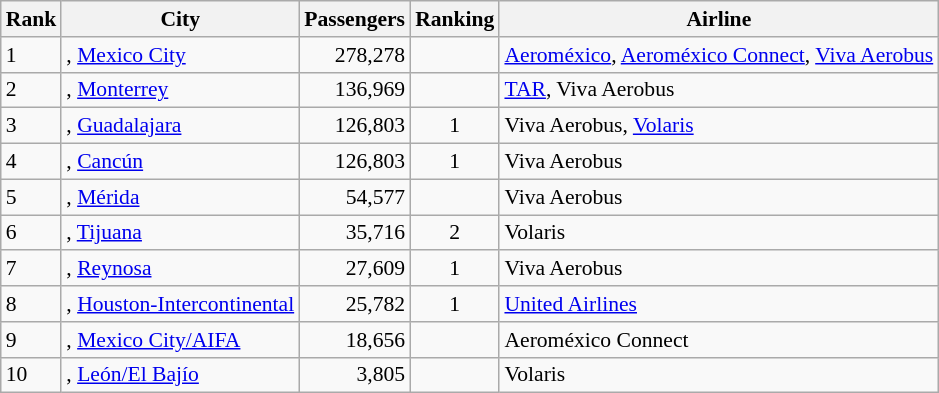<table class="wikitable" style="font-size: 90%" width= align=>
<tr>
<th>Rank</th>
<th>City</th>
<th>Passengers</th>
<th>Ranking</th>
<th>Airline</th>
</tr>
<tr>
<td>1</td>
<td>, <a href='#'>Mexico City</a></td>
<td align="right">278,278</td>
<td align="center"></td>
<td><a href='#'>Aeroméxico</a>, <a href='#'>Aeroméxico Connect</a>, <a href='#'>Viva Aerobus</a></td>
</tr>
<tr>
<td>2</td>
<td>, <a href='#'>Monterrey</a></td>
<td align="right">136,969</td>
<td align="center"></td>
<td><a href='#'>TAR</a>, Viva Aerobus</td>
</tr>
<tr>
<td>3</td>
<td>, <a href='#'>Guadalajara</a></td>
<td align="right">126,803</td>
<td align="center"> 1</td>
<td>Viva Aerobus, <a href='#'>Volaris</a></td>
</tr>
<tr>
<td>4</td>
<td>, <a href='#'>Cancún</a></td>
<td align="right">126,803</td>
<td align="center"> 1</td>
<td>Viva Aerobus</td>
</tr>
<tr>
<td>5</td>
<td>, <a href='#'>Mérida</a></td>
<td align="right">54,577</td>
<td align="center"></td>
<td>Viva Aerobus</td>
</tr>
<tr>
<td>6</td>
<td>, <a href='#'>Tijuana</a></td>
<td align="right">35,716</td>
<td align="center"> 2</td>
<td>Volaris</td>
</tr>
<tr>
<td>7</td>
<td>, <a href='#'>Reynosa</a></td>
<td align="right">27,609</td>
<td align="center"> 1</td>
<td>Viva Aerobus</td>
</tr>
<tr>
<td>8</td>
<td>, <a href='#'>Houston-Intercontinental</a></td>
<td align="right">25,782</td>
<td align="center"> 1</td>
<td><a href='#'>United Airlines</a></td>
</tr>
<tr>
<td>9</td>
<td>, <a href='#'>Mexico City/AIFA</a></td>
<td align="right">18,656</td>
<td align="center"></td>
<td>Aeroméxico Connect</td>
</tr>
<tr>
<td>10</td>
<td>, <a href='#'>León/El Bajío</a></td>
<td align="right">3,805</td>
<td align="center"></td>
<td>Volaris</td>
</tr>
</table>
